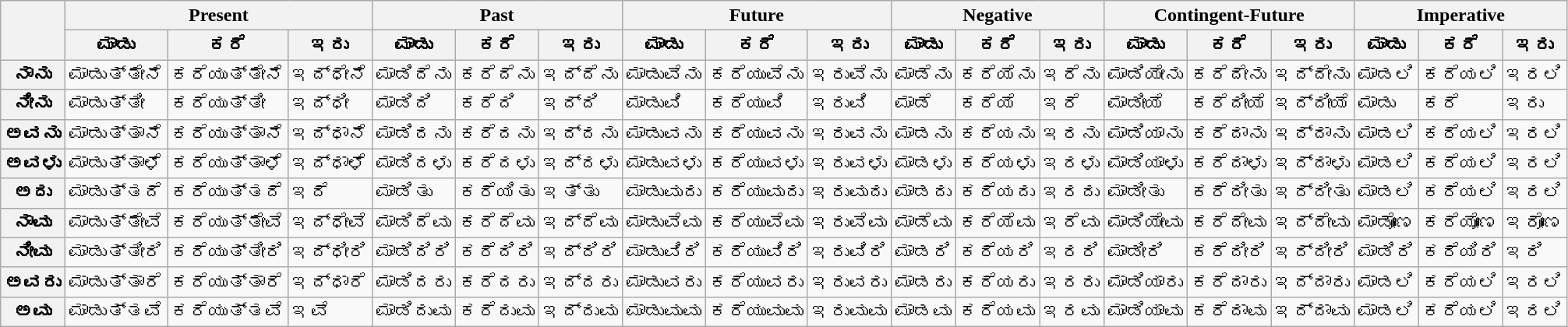<table class="wikitable mw-collapsible mw-collapsed">
<tr>
<th rowspan="2"></th>
<th colspan="3"><strong>Present</strong></th>
<th colspan="3"><strong>Past</strong></th>
<th colspan="3">Future</th>
<th colspan="3">Negative</th>
<th colspan="3">Contingent-Future</th>
<th colspan="3">Imperative</th>
</tr>
<tr>
<th>ಮಾಡು</th>
<th>ಕರೆ</th>
<th>ಇರು</th>
<th>ಮಾಡು</th>
<th>ಕರೆ</th>
<th>ಇರು</th>
<th>ಮಾಡು</th>
<th>ಕರೆ</th>
<th>ಇರು</th>
<th>ಮಾಡು</th>
<th>ಕರೆ</th>
<th>ಇರು</th>
<th>ಮಾಡು</th>
<th>ಕರೆ</th>
<th>ಇರು</th>
<th>ಮಾಡು</th>
<th>ಕರೆ</th>
<th>ಇರು</th>
</tr>
<tr>
<th>ನಾನು</th>
<td>ಮಾಡುತ್ತೇನೆ</td>
<td>ಕರೆಯುತ್ತೇನೆ</td>
<td>ಇದ್ಧೇನೆ</td>
<td>ಮಾಡಿದೆನು</td>
<td>ಕರೆದೆನು</td>
<td>ಇದ್ದೆನು</td>
<td>ಮಾಡುವೆನು</td>
<td>ಕರೆಯುವೆನು</td>
<td>ಇರುವೆನು</td>
<td>ಮಾಡೆನು</td>
<td>ಕರೆಯೆನು</td>
<td>ಇರೆನು</td>
<td>ಮಾಡಿಯೇನು</td>
<td>ಕರೆದೇನು</td>
<td>ಇದ್ದೇನು</td>
<td>ಮಾಡಲಿ</td>
<td>ಕರೆಯಲಿ</td>
<td>ಇರಲಿ</td>
</tr>
<tr>
<th>ನೀನು</th>
<td>ಮಾಡುತ್ತೀ</td>
<td>ಕರೆಯುತ್ತೀ</td>
<td>ಇದ್ಧೀ</td>
<td>ಮಾಡಿದಿ</td>
<td>ಕರೆದಿ</td>
<td>ಇದ್ದಿ</td>
<td>ಮಾಡುವಿ</td>
<td>ಕರೆಯುವಿ</td>
<td>ಇರುವಿ</td>
<td>ಮಾಡೆ</td>
<td>ಕರೆಯೆ</td>
<td>ಇರೆ</td>
<td>ಮಾಡೀಯೆ</td>
<td>ಕರೆದೀಯೆ</td>
<td>ಇದ್ದೀಯೆ</td>
<td>ಮಾಡು</td>
<td>ಕರೆ</td>
<td>ಇರು</td>
</tr>
<tr>
<th>ಅವನು</th>
<td>ಮಾಡುತ್ತಾನೆ</td>
<td>ಕರೆಯುತ್ತಾನೆ</td>
<td>ಇದ್ಧಾನೆ</td>
<td>ಮಾಡಿದನು</td>
<td>ಕರೆದನು</td>
<td>ಇದ್ದನು</td>
<td>ಮಾಡುವನು</td>
<td>ಕರೆಯುವನು</td>
<td>ಇರುವನು</td>
<td>ಮಾಡನು</td>
<td>ಕರೆಯನು</td>
<td>ಇರನು</td>
<td>ಮಾಡಿಯಾನು</td>
<td>ಕರೆದಾನು</td>
<td>ಇದ್ದಾನು</td>
<td>ಮಾಡಲಿ</td>
<td>ಕರೆಯಲಿ</td>
<td>ಇರಲಿ</td>
</tr>
<tr>
<th>ಅವಳು</th>
<td>ಮಾಡುತ್ತಾಳೆ</td>
<td>ಕರೆಯುತ್ತಾಳೆ</td>
<td>ಇದ್ಧಾಳೆ</td>
<td>ಮಾಡಿದಳು</td>
<td>ಕರೆದಳು</td>
<td>ಇದ್ದಳು</td>
<td>ಮಾಡುವಳು</td>
<td>ಕರೆಯುವಳು</td>
<td>ಇರುವಳು</td>
<td>ಮಾಡಳು</td>
<td>ಕರೆಯಳು</td>
<td>ಇರಳು</td>
<td>ಮಾಡಿಯಾಳು</td>
<td>ಕರೆದಾಳು</td>
<td>ಇದ್ದಾಳು</td>
<td>ಮಾಡಲಿ</td>
<td>ಕರೆಯಲಿ</td>
<td>ಇರಲಿ</td>
</tr>
<tr>
<th>ಅದು</th>
<td>ಮಾಡುತ್ತದೆ</td>
<td>ಕರೆಯುತ್ತದೆ</td>
<td>ಇದೆ</td>
<td>ಮಾಡಿತು</td>
<td>ಕರೆಯಿತು</td>
<td>ಇತ್ತು</td>
<td>ಮಾಡುವುದು</td>
<td>ಕರೆಯುವುದು</td>
<td>ಇರುವುದು</td>
<td>ಮಾಡದು</td>
<td>ಕರೆಯದು</td>
<td>ಇರದು</td>
<td>ಮಾಡೀತು</td>
<td>ಕರೆದೀತು</td>
<td>ಇದ್ದೀತು</td>
<td>ಮಾಡಲಿ</td>
<td>ಕರೆಯಲಿ</td>
<td>ಇರಲಿ</td>
</tr>
<tr>
<th>ನಾವು</th>
<td>ಮಾಡುತ್ತೇವೆ</td>
<td>ಕರೆಯುತ್ತೇವೆ</td>
<td>ಇದ್ಧೇವೆ</td>
<td>ಮಾಡಿದೆವು</td>
<td>ಕರೆದೆವು</td>
<td>ಇದ್ದೆವು</td>
<td>ಮಾಡುವೆವು</td>
<td>ಕರೆಯುವೆವು</td>
<td>ಇರುವೆವು</td>
<td>ಮಾಡೆವು</td>
<td>ಕರೆಯೆವು</td>
<td>ಇರೆವು</td>
<td>ಮಾಡಿಯೇವು</td>
<td>ಕರೆದೇವು</td>
<td>ಇದ್ದೇವು</td>
<td>ಮಾಡೋಣ</td>
<td>ಕರೆಯೋಣ</td>
<td>ಇರೋಣ</td>
</tr>
<tr>
<th>ನೀವು</th>
<td>ಮಾಡುತ್ತೀರಿ</td>
<td>ಕರೆಯುತ್ತೀರಿ</td>
<td>ಇದ್ಧೀರಿ</td>
<td>ಮಾಡಿದಿರಿ</td>
<td>ಕರೆದಿರಿ</td>
<td>ಇದ್ದಿರಿ</td>
<td>ಮಾಡುವಿರಿ</td>
<td>ಕರೆಯುವಿರಿ</td>
<td>ಇರುವಿರಿ</td>
<td>ಮಾಡರಿ</td>
<td>ಕರೆಯರಿ</td>
<td>ಇರರಿ</td>
<td>ಮಾಡೀರಿ</td>
<td>ಕರೆದೀರಿ</td>
<td>ಇದ್ದೀರಿ</td>
<td>ಮಾಡಿರಿ</td>
<td>ಕರೆಯಿರಿ</td>
<td>ಇರಿ</td>
</tr>
<tr>
<th>ಅವರು</th>
<td>ಮಾಡುತ್ತಾರೆ</td>
<td>ಕರೆಯುತ್ತಾರೆ</td>
<td>ಇದ್ಧಾರೆ</td>
<td>ಮಾಡಿದರು</td>
<td>ಕರೆದರು</td>
<td>ಇದ್ದರು</td>
<td>ಮಾಡುವರು</td>
<td>ಕರೆಯುವರು</td>
<td>ಇರುವರು</td>
<td>ಮಾಡರು</td>
<td>ಕರೆಯರು</td>
<td>ಇರರು</td>
<td>ಮಾಡಿಯಾರು</td>
<td>ಕರೆದಾರು</td>
<td>ಇದ್ದಾರು</td>
<td>ಮಾಡಲಿ</td>
<td>ಕರೆಯಲಿ</td>
<td>ಇರಲಿ</td>
</tr>
<tr>
<th>ಅವು</th>
<td>ಮಾಡುತ್ತವೆ</td>
<td>ಕರೆಯುತ್ತವೆ</td>
<td>ಇವೆ</td>
<td>ಮಾಡಿದುವು</td>
<td>ಕರೆದುವು</td>
<td>ಇದ್ದುವು</td>
<td>ಮಾಡುವುವು</td>
<td>ಕರೆಯುವುವು</td>
<td>ಇರುವುವು</td>
<td>ಮಾಡವು</td>
<td>ಕರೆಯವು</td>
<td>ಇರವು</td>
<td>ಮಾಡಿಯಾವು</td>
<td>ಕರೆದಾವು</td>
<td>ಇದ್ದಾವು</td>
<td>ಮಾಡಲಿ</td>
<td>ಕರೆಯಲಿ</td>
<td>ಇರಲಿ</td>
</tr>
</table>
